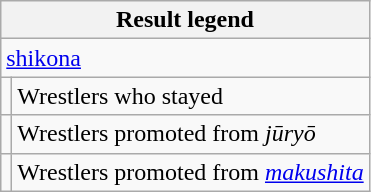<table class="wikitable defaultcenter col2left">
<tr>
<th colspan="3">Result legend</th>
</tr>
<tr>
<td colspan="2"><a href='#'>shikona</a> </td>
</tr>
<tr>
<td></td>
<td>Wrestlers who stayed</td>
</tr>
<tr>
<td></td>
<td>Wrestlers promoted from <em>jūryō</em></td>
</tr>
<tr>
<td></td>
<td>Wrestlers promoted from <em><a href='#'>makushita</a></em></td>
</tr>
</table>
